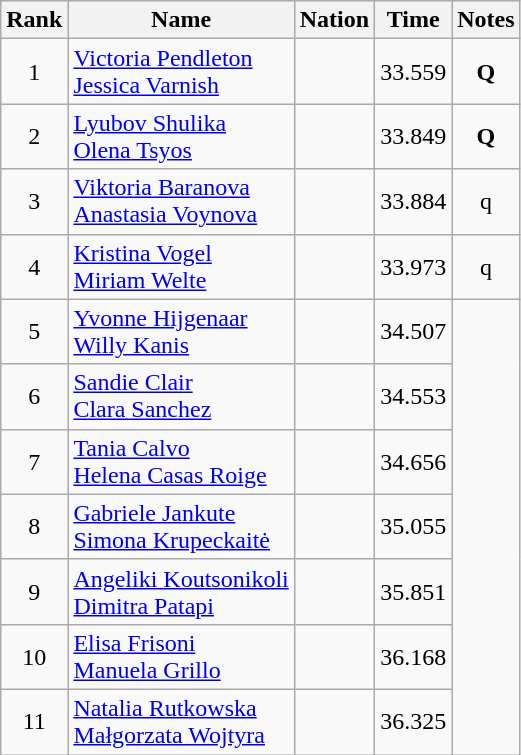<table class="wikitable sortable" style="text-align:center">
<tr>
<th>Rank</th>
<th>Name</th>
<th>Nation</th>
<th>Time</th>
<th>Notes</th>
</tr>
<tr>
<td>1</td>
<td align=left><a href='#'>Victoria Pendleton</a><br><a href='#'>Jessica Varnish</a></td>
<td align=left></td>
<td>33.559</td>
<td><strong>Q</strong></td>
</tr>
<tr>
<td>2</td>
<td align=left><a href='#'>Lyubov Shulika</a><br><a href='#'>Olena Tsyos</a></td>
<td align=left></td>
<td>33.849</td>
<td><strong>Q</strong></td>
</tr>
<tr>
<td>3</td>
<td align=left><a href='#'>Viktoria Baranova</a><br><a href='#'>Anastasia Voynova</a></td>
<td align=left></td>
<td>33.884</td>
<td>q</td>
</tr>
<tr>
<td>4</td>
<td align=left><a href='#'>Kristina Vogel</a><br><a href='#'>Miriam Welte</a></td>
<td align=left></td>
<td>33.973</td>
<td>q</td>
</tr>
<tr>
<td>5</td>
<td align=left><a href='#'>Yvonne Hijgenaar</a><br><a href='#'>Willy Kanis</a></td>
<td align=left></td>
<td>34.507</td>
</tr>
<tr>
<td>6</td>
<td align=left><a href='#'>Sandie Clair</a><br><a href='#'>Clara Sanchez</a></td>
<td align=left></td>
<td>34.553</td>
</tr>
<tr>
<td>7</td>
<td align=left><a href='#'>Tania Calvo</a><br><a href='#'>Helena Casas Roige</a></td>
<td align=left></td>
<td>34.656</td>
</tr>
<tr>
<td>8</td>
<td align=left><a href='#'>Gabriele Jankute</a><br><a href='#'>Simona Krupeckaitė</a></td>
<td align=left></td>
<td>35.055</td>
</tr>
<tr>
<td>9</td>
<td align=left><a href='#'>Angeliki Koutsonikoli</a><br><a href='#'>Dimitra Patapi</a></td>
<td align=left></td>
<td>35.851</td>
</tr>
<tr>
<td>10</td>
<td align=left><a href='#'>Elisa Frisoni</a> <br><a href='#'>Manuela Grillo</a></td>
<td align=left></td>
<td>36.168</td>
</tr>
<tr>
<td>11</td>
<td align=left><a href='#'>Natalia Rutkowska</a> <br><a href='#'>Małgorzata Wojtyra</a></td>
<td align=left></td>
<td>36.325</td>
</tr>
</table>
